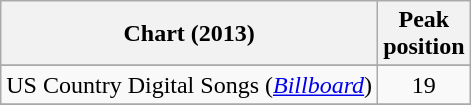<table class="wikitable sortable">
<tr>
<th align="left">Chart (2013)</th>
<th align="center">Peak<br>position</th>
</tr>
<tr>
</tr>
<tr>
<td>US Country Digital Songs (<em><a href='#'>Billboard</a></em>)</td>
<td style="text-align:center;">19</td>
</tr>
<tr>
</tr>
</table>
